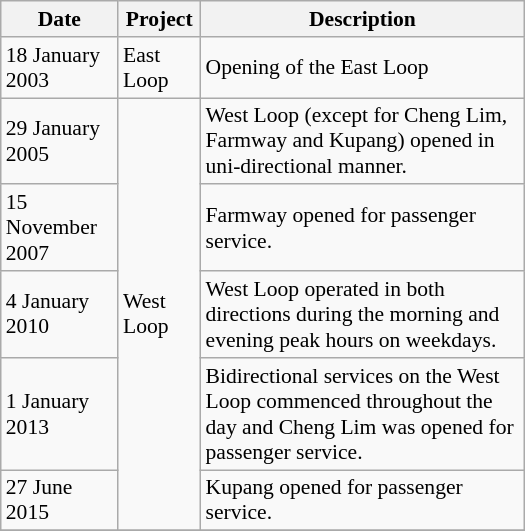<table class="wikitable floatright" style="width:350px; font-size:90%">
<tr>
<th>Date</th>
<th>Project</th>
<th>Description</th>
</tr>
<tr>
<td>18 January 2003</td>
<td>East Loop</td>
<td>Opening of the East Loop</td>
</tr>
<tr>
<td>29 January 2005</td>
<td rowspan="5">West Loop</td>
<td>West Loop (except for Cheng Lim, Farmway and Kupang) opened in uni-directional manner.</td>
</tr>
<tr>
<td>15 November 2007</td>
<td>Farmway opened for passenger service.</td>
</tr>
<tr>
<td>4 January 2010</td>
<td>West Loop operated in both directions during the morning and evening peak hours on weekdays.</td>
</tr>
<tr>
<td>1 January 2013</td>
<td>Bidirectional services on the West Loop commenced throughout the day and Cheng Lim was opened for passenger service.</td>
</tr>
<tr>
<td>27 June 2015</td>
<td>Kupang opened for passenger service.</td>
</tr>
<tr>
</tr>
</table>
